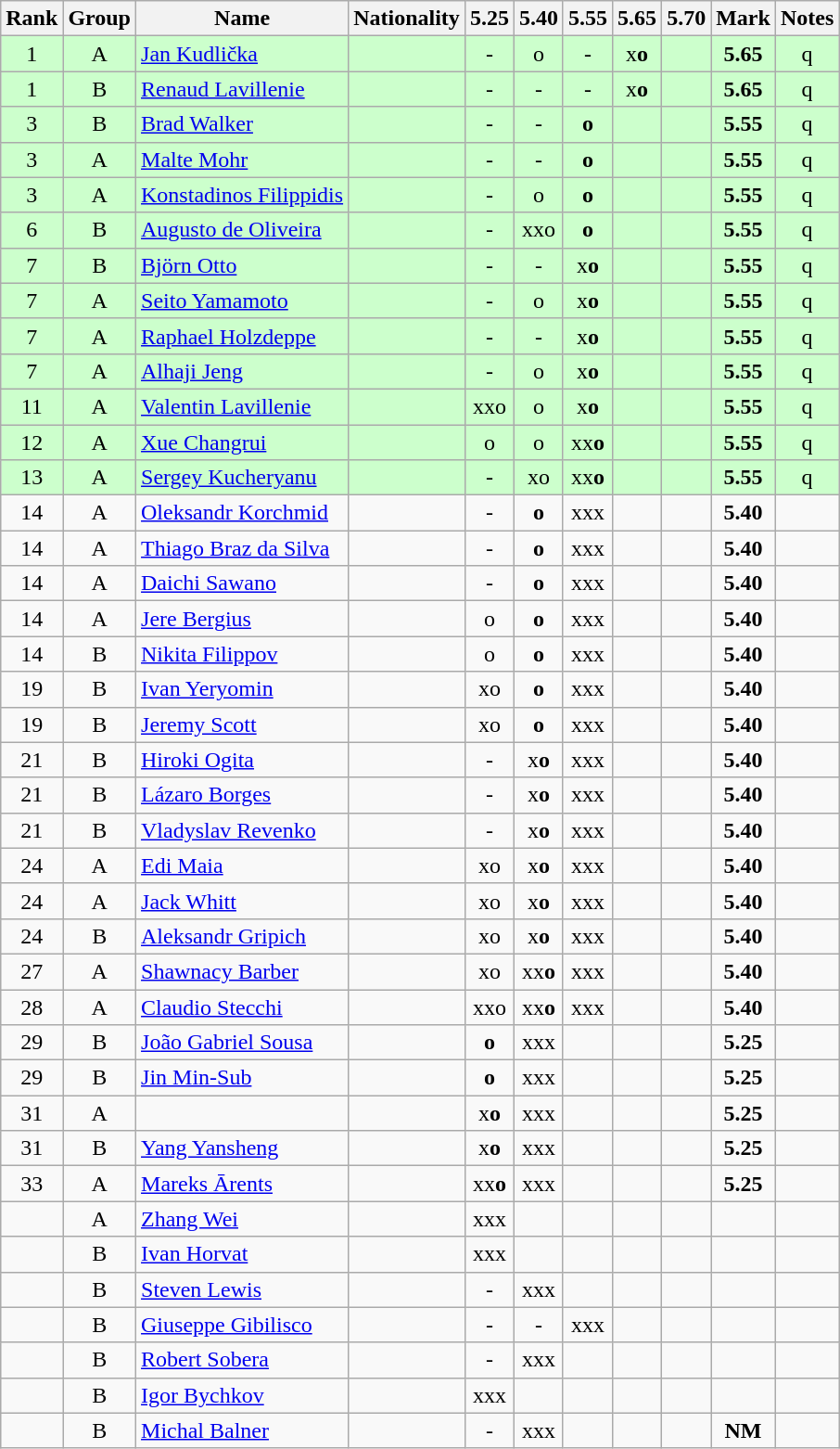<table class="wikitable sortable" style="text-align:center">
<tr>
<th>Rank</th>
<th>Group</th>
<th>Name</th>
<th>Nationality</th>
<th>5.25</th>
<th>5.40</th>
<th>5.55</th>
<th>5.65</th>
<th>5.70</th>
<th>Mark</th>
<th>Notes</th>
</tr>
<tr bgcolor=ccffcc>
<td>1</td>
<td>A</td>
<td align=left><a href='#'>Jan Kudlička</a></td>
<td align=left></td>
<td>-</td>
<td>o</td>
<td>-</td>
<td>x<strong>o</strong></td>
<td></td>
<td><strong>5.65</strong></td>
<td>q</td>
</tr>
<tr bgcolor=ccffcc>
<td>1</td>
<td>B</td>
<td align=left><a href='#'>Renaud Lavillenie</a></td>
<td align=left></td>
<td>-</td>
<td>-</td>
<td>-</td>
<td>x<strong>o</strong></td>
<td></td>
<td><strong>5.65</strong></td>
<td>q</td>
</tr>
<tr bgcolor=ccffcc>
<td>3</td>
<td>B</td>
<td align=left><a href='#'>Brad Walker</a></td>
<td align=left></td>
<td>-</td>
<td>-</td>
<td><strong>o</strong></td>
<td></td>
<td></td>
<td><strong>5.55</strong></td>
<td>q</td>
</tr>
<tr bgcolor=ccffcc>
<td>3</td>
<td>A</td>
<td align=left><a href='#'>Malte Mohr</a></td>
<td align=left></td>
<td>-</td>
<td>-</td>
<td><strong>o</strong></td>
<td></td>
<td></td>
<td><strong>5.55</strong></td>
<td>q</td>
</tr>
<tr bgcolor=ccffcc>
<td>3</td>
<td>A</td>
<td align=left><a href='#'>Konstadinos Filippidis</a></td>
<td align=left></td>
<td>-</td>
<td>o</td>
<td><strong>o</strong></td>
<td></td>
<td></td>
<td><strong>5.55</strong></td>
<td>q</td>
</tr>
<tr bgcolor=ccffcc>
<td>6</td>
<td>B</td>
<td align=left><a href='#'>Augusto de Oliveira</a></td>
<td align=left></td>
<td>-</td>
<td>xxo</td>
<td><strong>o</strong></td>
<td></td>
<td></td>
<td><strong>5.55</strong></td>
<td>q</td>
</tr>
<tr bgcolor=ccffcc>
<td>7</td>
<td>B</td>
<td align=left><a href='#'>Björn Otto</a></td>
<td align=left></td>
<td>-</td>
<td>-</td>
<td>x<strong>o</strong></td>
<td></td>
<td></td>
<td><strong>5.55</strong></td>
<td>q</td>
</tr>
<tr bgcolor=ccffcc>
<td>7</td>
<td>A</td>
<td align=left><a href='#'>Seito Yamamoto</a></td>
<td align=left></td>
<td>-</td>
<td>o</td>
<td>x<strong>o</strong></td>
<td></td>
<td></td>
<td><strong>5.55</strong></td>
<td>q</td>
</tr>
<tr bgcolor=ccffcc>
<td>7</td>
<td>A</td>
<td align=left><a href='#'>Raphael Holzdeppe</a></td>
<td align=left></td>
<td>-</td>
<td>-</td>
<td>x<strong>o</strong></td>
<td></td>
<td></td>
<td><strong>5.55</strong></td>
<td>q</td>
</tr>
<tr bgcolor=ccffcc>
<td>7</td>
<td>A</td>
<td align=left><a href='#'>Alhaji Jeng</a></td>
<td align=left></td>
<td>-</td>
<td>o</td>
<td>x<strong>o</strong></td>
<td></td>
<td></td>
<td><strong>5.55</strong></td>
<td>q</td>
</tr>
<tr bgcolor=ccffcc>
<td>11</td>
<td>A</td>
<td align=left><a href='#'>Valentin Lavillenie</a></td>
<td align=left></td>
<td>xxo</td>
<td>o</td>
<td>x<strong>o</strong></td>
<td></td>
<td></td>
<td><strong>5.55</strong></td>
<td>q</td>
</tr>
<tr bgcolor=ccffcc>
<td>12</td>
<td>A</td>
<td align=left><a href='#'>Xue Changrui</a></td>
<td align=left></td>
<td>o</td>
<td>o</td>
<td>xx<strong>o</strong></td>
<td></td>
<td></td>
<td><strong>5.55</strong></td>
<td>q</td>
</tr>
<tr bgcolor=ccffcc>
<td>13</td>
<td>A</td>
<td align=left><a href='#'>Sergey Kucheryanu</a></td>
<td align=left></td>
<td>-</td>
<td>xo</td>
<td>xx<strong>o</strong></td>
<td></td>
<td></td>
<td><strong>5.55</strong></td>
<td>q</td>
</tr>
<tr>
<td>14</td>
<td>A</td>
<td align=left><a href='#'>Oleksandr Korchmid</a></td>
<td align=left></td>
<td>-</td>
<td><strong>o</strong></td>
<td>xxx</td>
<td></td>
<td></td>
<td><strong>5.40</strong></td>
<td></td>
</tr>
<tr>
<td>14</td>
<td>A</td>
<td align=left><a href='#'>Thiago Braz da Silva</a></td>
<td align=left></td>
<td>-</td>
<td><strong>o</strong></td>
<td>xxx</td>
<td></td>
<td></td>
<td><strong>5.40</strong></td>
<td></td>
</tr>
<tr>
<td>14</td>
<td>A</td>
<td align=left><a href='#'>Daichi Sawano</a></td>
<td align=left></td>
<td>-</td>
<td><strong>o</strong></td>
<td>xxx</td>
<td></td>
<td></td>
<td><strong>5.40</strong></td>
<td></td>
</tr>
<tr>
<td>14</td>
<td>A</td>
<td align=left><a href='#'>Jere Bergius</a></td>
<td align=left></td>
<td>o</td>
<td><strong>o</strong></td>
<td>xxx</td>
<td></td>
<td></td>
<td><strong>5.40</strong></td>
<td></td>
</tr>
<tr>
<td>14</td>
<td>B</td>
<td align=left><a href='#'>Nikita Filippov</a></td>
<td align=left></td>
<td>o</td>
<td><strong>o</strong></td>
<td>xxx</td>
<td></td>
<td></td>
<td><strong>5.40</strong></td>
<td></td>
</tr>
<tr>
<td>19</td>
<td>B</td>
<td align=left><a href='#'>Ivan Yeryomin</a></td>
<td align=left></td>
<td>xo</td>
<td><strong>o</strong></td>
<td>xxx</td>
<td></td>
<td></td>
<td><strong>5.40</strong></td>
<td></td>
</tr>
<tr>
<td>19</td>
<td>B</td>
<td align=left><a href='#'>Jeremy Scott</a></td>
<td align=left></td>
<td>xo</td>
<td><strong>o</strong></td>
<td>xxx</td>
<td></td>
<td></td>
<td><strong>5.40</strong></td>
<td></td>
</tr>
<tr>
<td>21</td>
<td>B</td>
<td align=left><a href='#'>Hiroki Ogita</a></td>
<td align=left></td>
<td>-</td>
<td>x<strong>o</strong></td>
<td>xxx</td>
<td></td>
<td></td>
<td><strong>5.40</strong></td>
<td></td>
</tr>
<tr>
<td>21</td>
<td>B</td>
<td align=left><a href='#'>Lázaro Borges</a></td>
<td align=left></td>
<td>-</td>
<td>x<strong>o</strong></td>
<td>xxx</td>
<td></td>
<td></td>
<td><strong>5.40</strong></td>
<td></td>
</tr>
<tr>
<td>21</td>
<td>B</td>
<td align=left><a href='#'>Vladyslav Revenko</a></td>
<td align=left></td>
<td>-</td>
<td>x<strong>o</strong></td>
<td>xxx</td>
<td></td>
<td></td>
<td><strong>5.40</strong></td>
<td></td>
</tr>
<tr>
<td>24</td>
<td>A</td>
<td align=left><a href='#'>Edi Maia</a></td>
<td align=left></td>
<td>xo</td>
<td>x<strong>o</strong></td>
<td>xxx</td>
<td></td>
<td></td>
<td><strong>5.40</strong></td>
<td></td>
</tr>
<tr>
<td>24</td>
<td>A</td>
<td align=left><a href='#'>Jack Whitt</a></td>
<td align=left></td>
<td>xo</td>
<td>x<strong>o</strong></td>
<td>xxx</td>
<td></td>
<td></td>
<td><strong>5.40</strong></td>
<td></td>
</tr>
<tr>
<td>24</td>
<td>B</td>
<td align=left><a href='#'>Aleksandr Gripich</a></td>
<td align=left></td>
<td>xo</td>
<td>x<strong>o</strong></td>
<td>xxx</td>
<td></td>
<td></td>
<td><strong>5.40</strong></td>
<td></td>
</tr>
<tr>
<td>27</td>
<td>A</td>
<td align=left><a href='#'>Shawnacy Barber</a></td>
<td align=left></td>
<td>xo</td>
<td>xx<strong>o</strong></td>
<td>xxx</td>
<td></td>
<td></td>
<td><strong>5.40</strong></td>
<td></td>
</tr>
<tr>
<td>28</td>
<td>A</td>
<td align=left><a href='#'>Claudio Stecchi</a></td>
<td align=left></td>
<td>xxo</td>
<td>xx<strong>o</strong></td>
<td>xxx</td>
<td></td>
<td></td>
<td><strong>5.40</strong></td>
<td></td>
</tr>
<tr>
<td>29</td>
<td>B</td>
<td align=left><a href='#'>João Gabriel Sousa</a></td>
<td align=left></td>
<td><strong>o</strong></td>
<td>xxx</td>
<td></td>
<td></td>
<td></td>
<td><strong>5.25</strong></td>
<td></td>
</tr>
<tr>
<td>29</td>
<td>B</td>
<td align=left><a href='#'>Jin Min-Sub</a></td>
<td align=left></td>
<td><strong>o</strong></td>
<td>xxx</td>
<td></td>
<td></td>
<td></td>
<td><strong>5.25</strong></td>
<td></td>
</tr>
<tr>
<td>31</td>
<td>A</td>
<td align=left></td>
<td align=left></td>
<td>x<strong>o</strong></td>
<td>xxx</td>
<td></td>
<td></td>
<td></td>
<td><strong>5.25</strong></td>
<td></td>
</tr>
<tr>
<td>31</td>
<td>B</td>
<td align=left><a href='#'>Yang Yansheng</a></td>
<td align=left></td>
<td>x<strong>o</strong></td>
<td>xxx</td>
<td></td>
<td></td>
<td></td>
<td><strong>5.25</strong></td>
<td></td>
</tr>
<tr>
<td>33</td>
<td>A</td>
<td align=left><a href='#'>Mareks Ārents</a></td>
<td align=left></td>
<td>xx<strong>o</strong></td>
<td>xxx</td>
<td></td>
<td></td>
<td></td>
<td><strong>5.25</strong></td>
<td></td>
</tr>
<tr>
<td></td>
<td>A</td>
<td align=left><a href='#'>Zhang Wei</a></td>
<td align=left></td>
<td>xxx</td>
<td></td>
<td></td>
<td></td>
<td></td>
<td><strong></strong></td>
<td></td>
</tr>
<tr>
<td></td>
<td>B</td>
<td align=left><a href='#'>Ivan Horvat</a></td>
<td align=left></td>
<td>xxx</td>
<td></td>
<td></td>
<td></td>
<td></td>
<td><strong></strong></td>
<td></td>
</tr>
<tr>
<td></td>
<td>B</td>
<td align=left><a href='#'>Steven Lewis</a></td>
<td align=left></td>
<td>-</td>
<td>xxx</td>
<td></td>
<td></td>
<td></td>
<td><strong></strong></td>
<td></td>
</tr>
<tr>
<td></td>
<td>B</td>
<td align=left><a href='#'>Giuseppe Gibilisco</a></td>
<td align=left></td>
<td>-</td>
<td>-</td>
<td>xxx</td>
<td></td>
<td></td>
<td><strong></strong></td>
<td></td>
</tr>
<tr>
<td></td>
<td>B</td>
<td align=left><a href='#'>Robert Sobera</a></td>
<td align=left></td>
<td>-</td>
<td>xxx</td>
<td></td>
<td></td>
<td></td>
<td><strong></strong></td>
<td></td>
</tr>
<tr>
<td></td>
<td>B</td>
<td align=left><a href='#'>Igor Bychkov</a></td>
<td align=left></td>
<td>xxx</td>
<td></td>
<td></td>
<td></td>
<td></td>
<td><strong></strong></td>
<td></td>
</tr>
<tr>
<td></td>
<td>B</td>
<td align=left><a href='#'>Michal Balner</a></td>
<td align=left></td>
<td>-</td>
<td>xxx</td>
<td></td>
<td></td>
<td></td>
<td><strong>NM</strong></td>
<td></td>
</tr>
</table>
